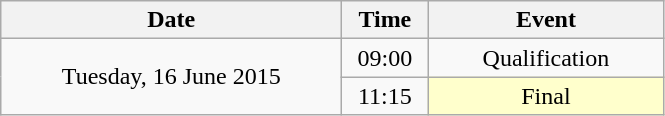<table class = "wikitable" style="text-align:center;">
<tr>
<th width=220>Date</th>
<th width=50>Time</th>
<th width=150>Event</th>
</tr>
<tr>
<td rowspan=2>Tuesday, 16 June 2015</td>
<td>09:00</td>
<td>Qualification</td>
</tr>
<tr>
<td>11:15</td>
<td bgcolor=ffffcc>Final</td>
</tr>
</table>
